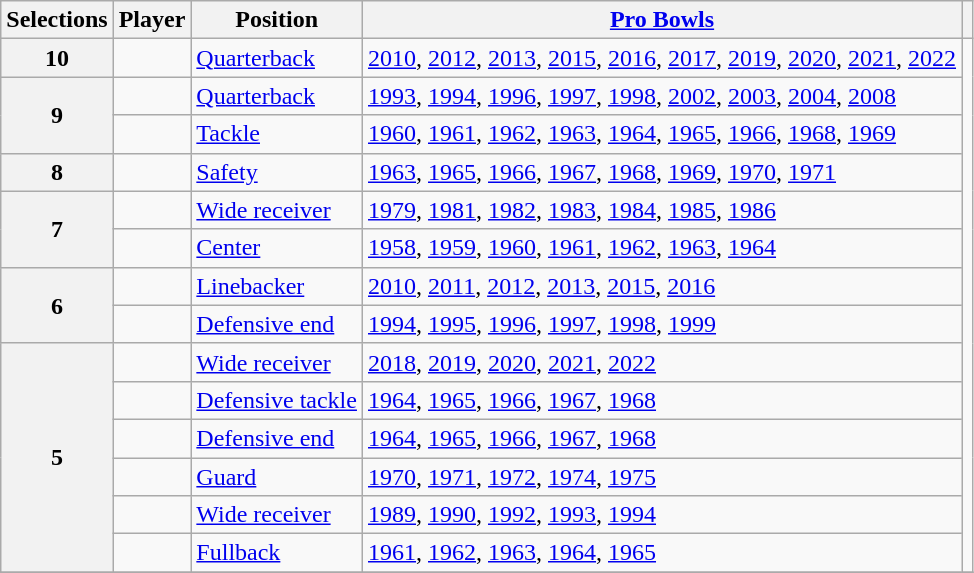<table class="wikitable sortable">
<tr>
<th scope="col">Selections</th>
<th scope="col">Player</th>
<th scope="col">Position</th>
<th scope="col"><a href='#'>Pro Bowls</a></th>
<th scope="col" class="unsortable"></th>
</tr>
<tr>
<th scope="row">10</th>
<td></td>
<td><a href='#'>Quarterback</a></td>
<td><a href='#'>2010</a>, <a href='#'>2012</a>, <a href='#'>2013</a>, <a href='#'>2015</a>, <a href='#'>2016</a>, <a href='#'>2017</a>, <a href='#'>2019</a>, <a href='#'>2020</a>, <a href='#'>2021</a>, <a href='#'>2022</a></td>
<td align="center" rowspan="14"></td>
</tr>
<tr>
<th scope="row" rowspan="2">9</th>
<td></td>
<td><a href='#'>Quarterback</a></td>
<td><a href='#'>1993</a>, <a href='#'>1994</a>, <a href='#'>1996</a>, <a href='#'>1997</a>, <a href='#'>1998</a>, <a href='#'>2002</a>, <a href='#'>2003</a>, <a href='#'>2004</a>, <a href='#'>2008</a></td>
</tr>
<tr>
<td></td>
<td><a href='#'>Tackle</a></td>
<td><a href='#'>1960</a>, <a href='#'>1961</a>, <a href='#'>1962</a>, <a href='#'>1963</a>, <a href='#'>1964</a>, <a href='#'>1965</a>, <a href='#'>1966</a>, <a href='#'>1968</a>, <a href='#'>1969</a></td>
</tr>
<tr>
<th scope="row">8</th>
<td></td>
<td><a href='#'>Safety</a></td>
<td><a href='#'>1963</a>, <a href='#'>1965</a>, <a href='#'>1966</a>, <a href='#'>1967</a>, <a href='#'>1968</a>, <a href='#'>1969</a>, <a href='#'>1970</a>, <a href='#'>1971</a></td>
</tr>
<tr>
<th scope="rowgroup" rowspan="2">7</th>
<td></td>
<td><a href='#'>Wide receiver</a></td>
<td><a href='#'>1979</a>, <a href='#'>1981</a>, <a href='#'>1982</a>, <a href='#'>1983</a>, <a href='#'>1984</a>, <a href='#'>1985</a>, <a href='#'>1986</a></td>
</tr>
<tr>
<td></td>
<td><a href='#'>Center</a></td>
<td><a href='#'>1958</a>, <a href='#'>1959</a>, <a href='#'>1960</a>, <a href='#'>1961</a>, <a href='#'>1962</a>, <a href='#'>1963</a>, <a href='#'>1964</a></td>
</tr>
<tr>
<th scope="row" rowspan="2">6</th>
<td></td>
<td><a href='#'>Linebacker</a></td>
<td><a href='#'>2010</a>, <a href='#'>2011</a>, <a href='#'>2012</a>, <a href='#'>2013</a>, <a href='#'>2015</a>, <a href='#'>2016</a></td>
</tr>
<tr>
<td></td>
<td><a href='#'>Defensive end</a></td>
<td><a href='#'>1994</a>, <a href='#'>1995</a>, <a href='#'>1996</a>, <a href='#'>1997</a>, <a href='#'>1998</a>, <a href='#'>1999</a></td>
</tr>
<tr>
<th scope="row" rowspan="6">5</th>
<td></td>
<td><a href='#'>Wide receiver</a></td>
<td><a href='#'>2018</a>, <a href='#'>2019</a>, <a href='#'>2020</a>, <a href='#'>2021</a>, <a href='#'>2022</a></td>
</tr>
<tr>
<td></td>
<td><a href='#'>Defensive tackle</a></td>
<td><a href='#'>1964</a>, <a href='#'>1965</a>, <a href='#'>1966</a>, <a href='#'>1967</a>, <a href='#'>1968</a></td>
</tr>
<tr>
<td></td>
<td><a href='#'>Defensive end</a></td>
<td><a href='#'>1964</a>, <a href='#'>1965</a>, <a href='#'>1966</a>, <a href='#'>1967</a>, <a href='#'>1968</a></td>
</tr>
<tr>
<td></td>
<td><a href='#'>Guard</a></td>
<td><a href='#'>1970</a>, <a href='#'>1971</a>, <a href='#'>1972</a>, <a href='#'>1974</a>, <a href='#'>1975</a></td>
</tr>
<tr>
<td></td>
<td><a href='#'>Wide receiver</a></td>
<td><a href='#'>1989</a>, <a href='#'>1990</a>, <a href='#'>1992</a>, <a href='#'>1993</a>, <a href='#'>1994</a></td>
</tr>
<tr>
<td></td>
<td><a href='#'>Fullback</a></td>
<td><a href='#'>1961</a>, <a href='#'>1962</a>, <a href='#'>1963</a>, <a href='#'>1964</a>, <a href='#'>1965</a></td>
</tr>
<tr>
</tr>
</table>
